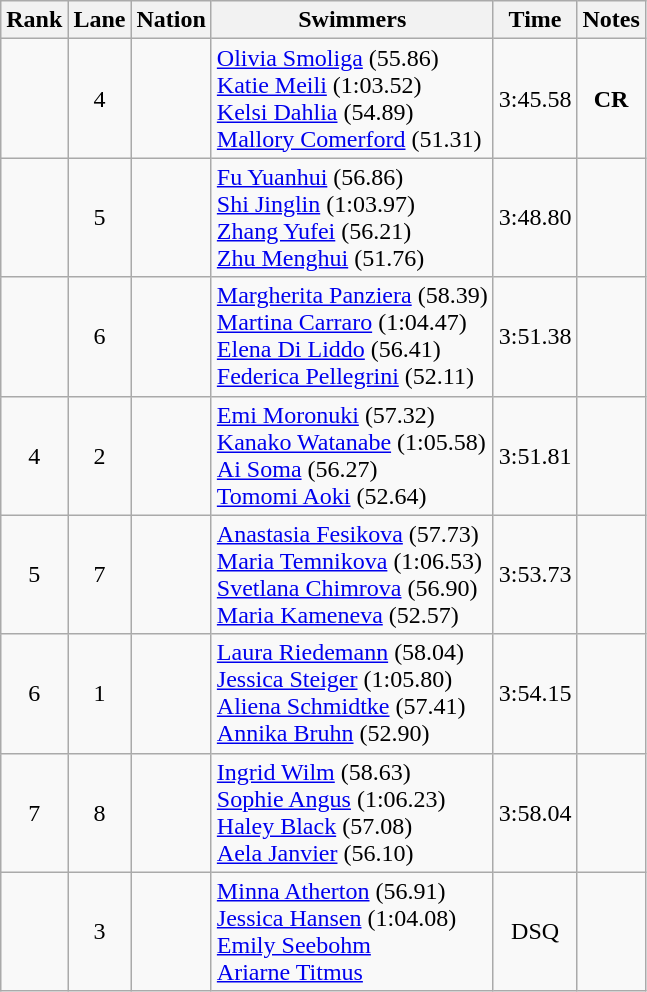<table class="wikitable sortable" style="text-align:center">
<tr>
<th>Rank</th>
<th>Lane</th>
<th>Nation</th>
<th>Swimmers</th>
<th>Time</th>
<th>Notes</th>
</tr>
<tr>
<td></td>
<td>4</td>
<td align=left></td>
<td align=left><a href='#'>Olivia Smoliga</a> (55.86)<br><a href='#'>Katie Meili</a> (1:03.52)<br><a href='#'>Kelsi Dahlia</a> (54.89)<br><a href='#'>Mallory Comerford</a> (51.31)</td>
<td>3:45.58</td>
<td><strong>CR</strong></td>
</tr>
<tr>
<td></td>
<td>5</td>
<td align=left></td>
<td align=left><a href='#'>Fu Yuanhui</a> (56.86)<br><a href='#'>Shi Jinglin</a> (1:03.97)<br><a href='#'>Zhang Yufei</a> (56.21)<br><a href='#'>Zhu Menghui</a> (51.76)</td>
<td>3:48.80</td>
<td></td>
</tr>
<tr>
<td></td>
<td>6</td>
<td align=left></td>
<td align=left><a href='#'>Margherita Panziera</a> (58.39)<br><a href='#'>Martina Carraro</a> (1:04.47)<br><a href='#'>Elena Di Liddo</a> (56.41)<br><a href='#'>Federica Pellegrini</a> (52.11)</td>
<td>3:51.38</td>
<td></td>
</tr>
<tr>
<td>4</td>
<td>2</td>
<td align=left></td>
<td align=left><a href='#'>Emi Moronuki</a> (57.32)<br><a href='#'>Kanako Watanabe</a> (1:05.58)<br><a href='#'>Ai Soma</a> (56.27)<br><a href='#'>Tomomi Aoki</a> (52.64)</td>
<td>3:51.81</td>
<td></td>
</tr>
<tr>
<td>5</td>
<td>7</td>
<td align=left></td>
<td align=left><a href='#'>Anastasia Fesikova</a> (57.73)<br><a href='#'>Maria Temnikova</a> (1:06.53)<br><a href='#'>Svetlana Chimrova</a> (56.90)<br><a href='#'>Maria Kameneva</a> (52.57)</td>
<td>3:53.73</td>
<td></td>
</tr>
<tr>
<td>6</td>
<td>1</td>
<td align=left></td>
<td align=left><a href='#'>Laura Riedemann</a> (58.04)<br><a href='#'>Jessica Steiger</a> (1:05.80)<br><a href='#'>Aliena Schmidtke</a> (57.41)<br><a href='#'>Annika Bruhn</a> (52.90)</td>
<td>3:54.15</td>
<td></td>
</tr>
<tr>
<td>7</td>
<td>8</td>
<td align=left></td>
<td align=left><a href='#'>Ingrid Wilm</a> (58.63)<br><a href='#'>Sophie Angus</a> (1:06.23)<br><a href='#'>Haley Black</a> (57.08)<br><a href='#'>Aela Janvier</a> (56.10)</td>
<td>3:58.04</td>
<td></td>
</tr>
<tr>
<td></td>
<td>3</td>
<td align=left></td>
<td align=left><a href='#'>Minna Atherton</a> (56.91)<br><a href='#'>Jessica Hansen</a> (1:04.08)<br><a href='#'>Emily Seebohm</a> <br><a href='#'>Ariarne Titmus</a></td>
<td>DSQ</td>
<td></td>
</tr>
</table>
